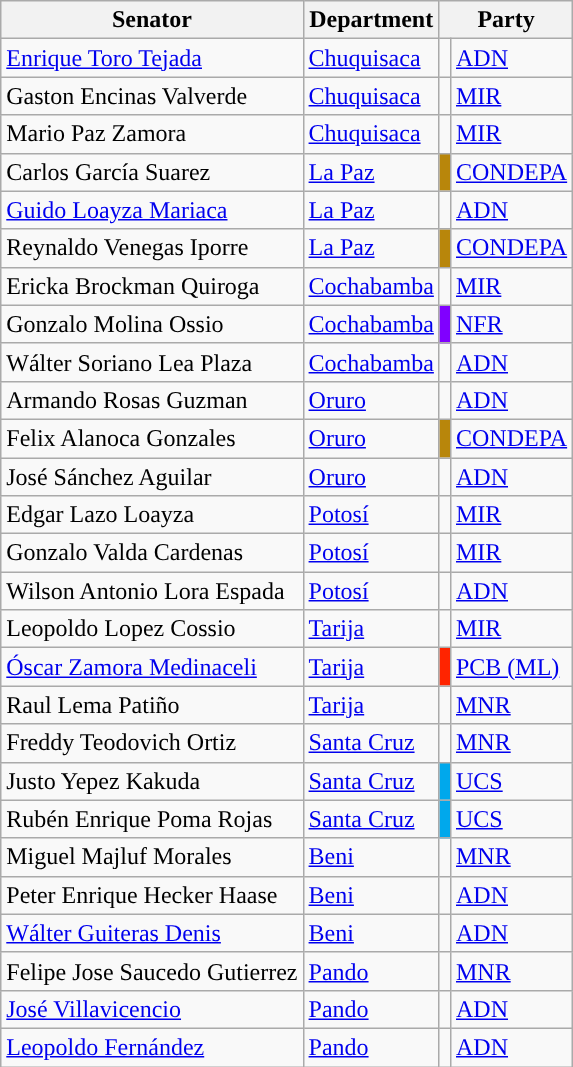<table class="wikitable sortable">
<tr>
<th>Senator</th>
<th>Department</th>
<th colspan="2">Party</th>
</tr>
<tr>
<td><a href='#'>Enrique Toro Tejada</a></td>
<td><a href='#'>Chuquisaca</a></td>
<td style="background:"></td>
<td><a href='#'>ADN</a></td>
</tr>
<tr>
<td>Gaston Encinas Valverde</td>
<td><a href='#'>Chuquisaca</a></td>
<td style="background:"></td>
<td><a href='#'>MIR</a></td>
</tr>
<tr>
<td>Mario Paz Zamora</td>
<td><a href='#'>Chuquisaca</a></td>
<td style="background:"></td>
<td><a href='#'>MIR</a></td>
</tr>
<tr>
<td>Carlos García Suarez</td>
<td><a href='#'>La Paz</a></td>
<td style="background:#B8860B"></td>
<td><a href='#'>CONDEPA</a></td>
</tr>
<tr>
<td><a href='#'>Guido Loayza Mariaca</a></td>
<td><a href='#'>La Paz</a></td>
<td style="background:"></td>
<td><a href='#'>ADN</a></td>
</tr>
<tr>
<td>Reynaldo Venegas Iporre</td>
<td><a href='#'>La Paz</a></td>
<td style="background:#B8860B"></td>
<td><a href='#'>CONDEPA</a></td>
</tr>
<tr>
<td>Ericka Brockman Quiroga</td>
<td><a href='#'>Cochabamba</a></td>
<td style="background:"></td>
<td><a href='#'>MIR</a></td>
</tr>
<tr>
<td>Gonzalo Molina Ossio</td>
<td><a href='#'>Cochabamba</a></td>
<td style="background:#8000FF"></td>
<td><a href='#'>NFR</a></td>
</tr>
<tr>
<td>Wálter Soriano Lea Plaza</td>
<td><a href='#'>Cochabamba</a></td>
<td style="background:"></td>
<td><a href='#'>ADN</a></td>
</tr>
<tr>
<td>Armando Rosas Guzman</td>
<td><a href='#'>Oruro</a></td>
<td style="background:"></td>
<td><a href='#'>ADN</a></td>
</tr>
<tr>
<td>Felix Alanoca Gonzales</td>
<td><a href='#'>Oruro</a></td>
<td style="background:#B8860B"></td>
<td><a href='#'>CONDEPA</a></td>
</tr>
<tr>
<td>José Sánchez Aguilar</td>
<td><a href='#'>Oruro</a></td>
<td style="background:"></td>
<td><a href='#'>ADN</a></td>
</tr>
<tr>
<td>Edgar Lazo Loayza</td>
<td><a href='#'>Potosí</a></td>
<td style="background:"></td>
<td><a href='#'>MIR</a></td>
</tr>
<tr>
<td>Gonzalo Valda Cardenas</td>
<td><a href='#'>Potosí</a></td>
<td style="background:"></td>
<td><a href='#'>MIR</a></td>
</tr>
<tr>
<td>Wilson Antonio Lora Espada</td>
<td><a href='#'>Potosí</a></td>
<td style="background:"></td>
<td><a href='#'>ADN</a></td>
</tr>
<tr>
<td>Leopoldo Lopez Cossio</td>
<td><a href='#'>Tarija</a></td>
<td style="background:"></td>
<td><a href='#'>MIR</a></td>
</tr>
<tr>
<td><a href='#'>Óscar Zamora Medinaceli</a></td>
<td><a href='#'>Tarija</a></td>
<td style="background:#FF2400"></td>
<td><a href='#'>PCB (ML)</a></td>
</tr>
<tr>
<td>Raul Lema Patiño</td>
<td><a href='#'>Tarija</a></td>
<td style="background:"></td>
<td><a href='#'>MNR</a></td>
</tr>
<tr>
<td>Freddy Teodovich Ortiz</td>
<td><a href='#'>Santa Cruz</a></td>
<td style="background:"></td>
<td><a href='#'>MNR</a></td>
</tr>
<tr>
<td>Justo Yepez Kakuda</td>
<td><a href='#'>Santa Cruz</a></td>
<td style="background:#00A8EC"></td>
<td><a href='#'>UCS</a></td>
</tr>
<tr>
<td>Rubén Enrique Poma Rojas</td>
<td><a href='#'>Santa Cruz</a></td>
<td style="background:#00A8EC"></td>
<td><a href='#'>UCS</a></td>
</tr>
<tr>
<td>Miguel Majluf Morales</td>
<td><a href='#'>Beni</a></td>
<td style="background:"></td>
<td><a href='#'>MNR</a></td>
</tr>
<tr>
<td>Peter Enrique Hecker Haase</td>
<td><a href='#'>Beni</a></td>
<td style="background:"></td>
<td><a href='#'>ADN</a></td>
</tr>
<tr>
<td><a href='#'>Wálter Guiteras Denis</a></td>
<td><a href='#'>Beni</a></td>
<td style="background:"></td>
<td><a href='#'>ADN</a></td>
</tr>
<tr>
<td>Felipe Jose Saucedo Gutierrez</td>
<td><a href='#'>Pando</a></td>
<td style="background:"></td>
<td><a href='#'>MNR</a></td>
</tr>
<tr>
<td><a href='#'>José Villavicencio</a></td>
<td><a href='#'>Pando</a></td>
<td style="background:"></td>
<td><a href='#'>ADN</a></td>
</tr>
<tr>
<td><a href='#'>Leopoldo Fernández</a></td>
<td><a href='#'>Pando</a></td>
<td style="background:"></td>
<td><a href='#'>ADN</a></td>
</tr>
</table>
